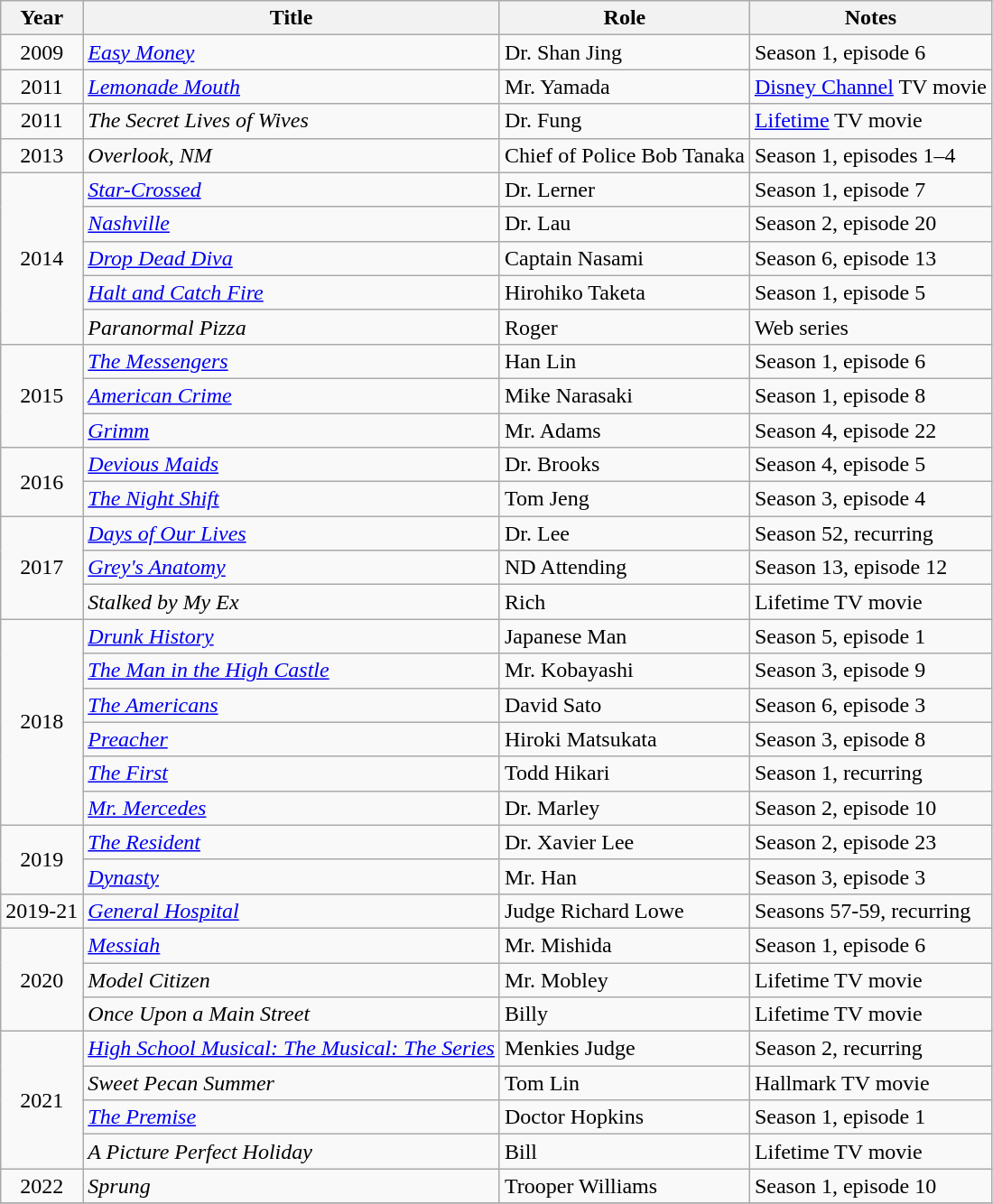<table class="wikitable" style="text-align:center; margin-right:auto">
<tr>
<th>Year</th>
<th>Title</th>
<th>Role</th>
<th>Notes</th>
</tr>
<tr>
<td>2009</td>
<td style="text-align:left;"><em><a href='#'>Easy Money</a></em></td>
<td style="text-align:left;">Dr. Shan Jing</td>
<td style="text-align:left;">Season 1, episode 6</td>
</tr>
<tr>
<td>2011</td>
<td style="text-align:left;"><em><a href='#'>Lemonade Mouth</a></em></td>
<td style="text-align:left;">Mr. Yamada</td>
<td style="text-align:left;"><a href='#'>Disney Channel</a> TV movie</td>
</tr>
<tr>
<td>2011</td>
<td style="text-align:left;"><em>The Secret Lives of Wives</em></td>
<td style="text-align:left;">Dr. Fung</td>
<td style="text-align:left;"><a href='#'>Lifetime</a> TV movie</td>
</tr>
<tr>
<td>2013</td>
<td style="text-align:left;"><em>Overlook, NM</em></td>
<td style="text-align:left;">Chief of Police Bob Tanaka</td>
<td style="text-align:left;">Season 1, episodes 1–4</td>
</tr>
<tr>
<td rowspan=5 style="text-align:center;">2014</td>
<td style="text-align:left;"><em><a href='#'>Star-Crossed</a></em></td>
<td style="text-align:left;">Dr. Lerner</td>
<td style="text-align:left;">Season 1, episode 7</td>
</tr>
<tr>
<td style="text-align:left;"><em><a href='#'>Nashville</a></em></td>
<td style="text-align:left;">Dr. Lau</td>
<td style="text-align:left;">Season 2, episode 20</td>
</tr>
<tr>
<td style="text-align:left;"><em><a href='#'>Drop Dead Diva</a></em></td>
<td style="text-align:left;">Captain Nasami</td>
<td style="text-align:left;">Season 6, episode 13</td>
</tr>
<tr>
<td style="text-align:left;"><em><a href='#'>Halt and Catch Fire</a></em></td>
<td style="text-align:left;">Hirohiko Taketa</td>
<td style="text-align:left;">Season 1, episode 5</td>
</tr>
<tr>
<td style="text-align:left;"><em>Paranormal Pizza</em></td>
<td style="text-align:left;">Roger</td>
<td style="text-align:left;">Web series</td>
</tr>
<tr>
<td rowspan=3 style="text-align:center;">2015</td>
<td style="text-align:left;"><em><a href='#'>The Messengers</a></em></td>
<td style="text-align:left;">Han Lin</td>
<td style="text-align:left;">Season 1, episode 6</td>
</tr>
<tr>
<td style="text-align:left;"><em><a href='#'>American Crime</a></em></td>
<td style="text-align:left;">Mike Narasaki</td>
<td style="text-align:left;">Season 1, episode 8</td>
</tr>
<tr>
<td style="text-align:left;"><em><a href='#'>Grimm</a></em></td>
<td style="text-align:left;">Mr. Adams</td>
<td style="text-align:left;">Season 4, episode 22</td>
</tr>
<tr>
<td rowspan=2 style="text-align:center;">2016</td>
<td style="text-align:left;"><em><a href='#'>Devious Maids</a></em></td>
<td style="text-align:left;">Dr. Brooks</td>
<td style="text-align:left;">Season 4, episode 5</td>
</tr>
<tr>
<td style="text-align:left;"><em><a href='#'>The Night Shift</a></em></td>
<td style="text-align:left;">Tom Jeng</td>
<td style="text-align:left;">Season 3, episode 4</td>
</tr>
<tr>
<td rowspan=3 style="text-align:center;">2017</td>
<td style="text-align:left;"><em><a href='#'>Days of Our Lives</a></em></td>
<td style="text-align:left;">Dr. Lee</td>
<td style="text-align:left;">Season 52, recurring</td>
</tr>
<tr>
<td style="text-align:left;"><em><a href='#'>Grey's Anatomy</a></em></td>
<td style="text-align:left;">ND Attending</td>
<td style="text-align:left;">Season 13, episode 12</td>
</tr>
<tr>
<td style="text-align:left;"><em>Stalked by My Ex</em></td>
<td style="text-align:left;">Rich</td>
<td style="text-align:left;">Lifetime TV movie</td>
</tr>
<tr>
<td rowspan=6 style="text-align:center;">2018</td>
<td style="text-align:left;"><em><a href='#'>Drunk History</a></em></td>
<td style="text-align:left;">Japanese Man</td>
<td style="text-align:left;">Season 5, episode 1</td>
</tr>
<tr>
<td style="text-align:left;"><em><a href='#'>The Man in the High Castle</a></em></td>
<td style="text-align:left;">Mr. Kobayashi</td>
<td style="text-align:left;">Season 3, episode 9</td>
</tr>
<tr>
<td style="text-align:left;"><em><a href='#'>The Americans</a></em></td>
<td style="text-align:left;">David Sato</td>
<td style="text-align:left;">Season 6, episode 3</td>
</tr>
<tr>
<td style="text-align:left;"><em><a href='#'>Preacher</a></em></td>
<td style="text-align:left;">Hiroki Matsukata</td>
<td style="text-align:left;">Season 3, episode 8</td>
</tr>
<tr>
<td style="text-align:left;"><em><a href='#'>The First</a></em></td>
<td style="text-align:left;">Todd Hikari</td>
<td style="text-align:left;">Season 1, recurring</td>
</tr>
<tr>
<td style="text-align:left;"><em><a href='#'>Mr. Mercedes</a></em></td>
<td style="text-align:left;">Dr. Marley</td>
<td style="text-align:left;">Season 2, episode 10</td>
</tr>
<tr>
<td rowspan=2 style="text-align:center;">2019</td>
<td style="text-align:left;"><em><a href='#'>The Resident</a></em></td>
<td style="text-align:left;">Dr. Xavier Lee</td>
<td style="text-align:left;">Season 2, episode 23</td>
</tr>
<tr>
<td style="text-align:left;"><em><a href='#'>Dynasty</a></em></td>
<td style="text-align:left;">Mr. Han</td>
<td style="text-align:left;">Season 3, episode 3</td>
</tr>
<tr>
<td style="text-align:left;">2019-21</td>
<td style="text-align:left;"><em><a href='#'>General Hospital</a></em></td>
<td style="text-align:left;">Judge Richard Lowe</td>
<td style="text-align:left;">Seasons 57-59, recurring</td>
</tr>
<tr>
<td rowspan=3 style="text-align:center;">2020</td>
<td style="text-align:left;"><em><a href='#'>Messiah</a></em></td>
<td style="text-align:left;">Mr. Mishida</td>
<td style="text-align:left;">Season 1, episode 6</td>
</tr>
<tr>
<td style="text-align:left;"><em>Model Citizen</em></td>
<td style="text-align:left;">Mr. Mobley</td>
<td style="text-align:left;">Lifetime TV movie</td>
</tr>
<tr>
<td style="text-align:left;"><em>Once Upon a Main Street</em></td>
<td style="text-align:left;">Billy</td>
<td style="text-align:left;">Lifetime TV movie</td>
</tr>
<tr>
<td rowspan=4 style="text-align:center;">2021</td>
<td style="text-align:left;"><em><a href='#'>High School Musical: The Musical: The Series</a></em></td>
<td style="text-align:left;">Menkies Judge</td>
<td style="text-align:left;">Season 2, recurring</td>
</tr>
<tr>
<td style="text-align:left;"><em>Sweet Pecan Summer</em></td>
<td style="text-align:left;">Tom Lin</td>
<td style="text-align:left;">Hallmark TV movie</td>
</tr>
<tr>
<td style="text-align:left;"><em><a href='#'>The Premise</a></em></td>
<td style="text-align:left;">Doctor Hopkins</td>
<td style="text-align:left;">Season 1, episode 1</td>
</tr>
<tr>
<td style="text-align:left;"><em>A Picture Perfect Holiday</em></td>
<td style="text-align:left;">Bill</td>
<td style="text-align:left;">Lifetime TV movie</td>
</tr>
<tr>
<td>2022</td>
<td style="text-align:left;"><em>Sprung</em></td>
<td style="text-align:left;">Trooper Williams</td>
<td style="text-align:left;">Season 1, episode 10</td>
</tr>
<tr>
</tr>
</table>
